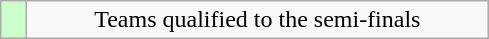<table class="wikitable" style="text-align: center;">
<tr>
<td width=10px bgcolor=#ccffcc></td>
<td width=300px>Teams qualified to the semi-finals</td>
</tr>
</table>
